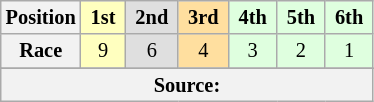<table class="wikitable" style="font-size: 85%; text-align:center">
<tr>
<th>Position</th>
<th style="background-color:#ffffbf"> 1st </th>
<th style="background-color:#dfdfdf"> 2nd </th>
<th style="background-color:#ffdf9f"> 3rd </th>
<th style="background-color:#dfffdf"> 4th </th>
<th style="background-color:#dfffdf"> 5th </th>
<th style="background-color:#dfffdf"> 6th </th>
</tr>
<tr>
<th>Race</th>
<td style="background-color:#ffffbf">9</td>
<td style="background-color:#dfdfdf">6</td>
<td style="background-color:#ffdf9f">4</td>
<td style="background-color:#dfffdf">3</td>
<td style="background-color:#dfffdf">2</td>
<td style="background-color:#dfffdf">1</td>
</tr>
<tr>
</tr>
<tr class="sortbottom">
<th colspan="7">Source:</th>
</tr>
</table>
